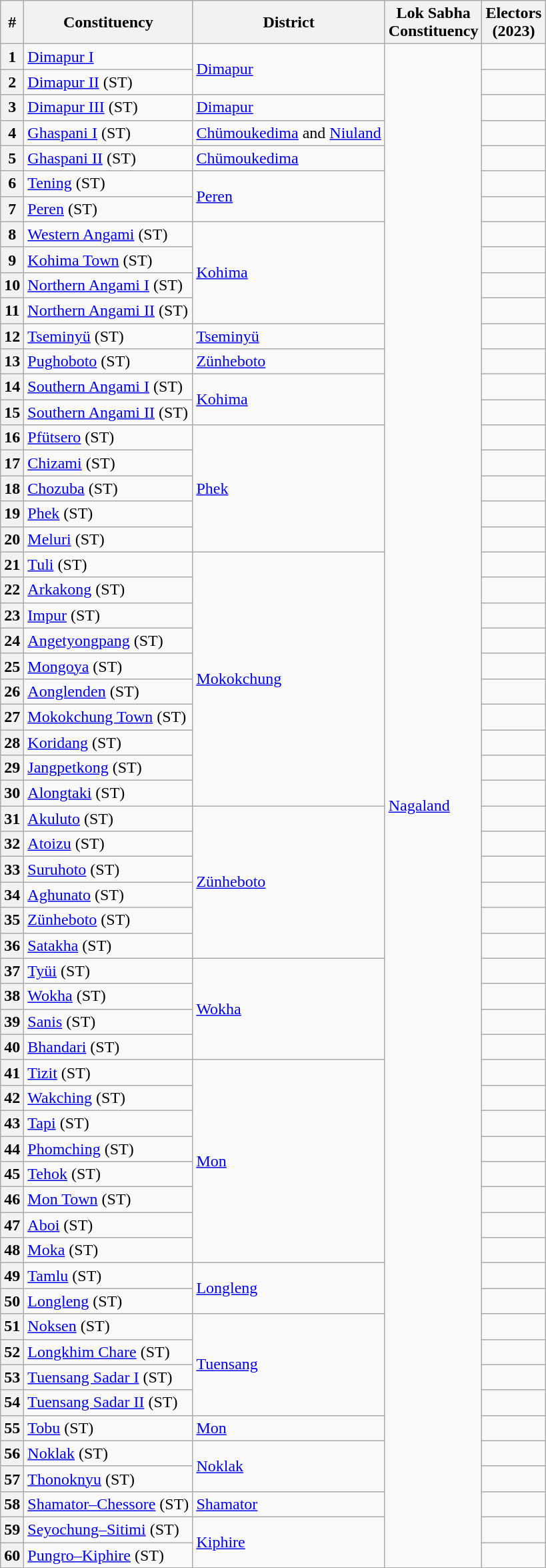<table class="wikitable sortable">
<tr>
<th>#</th>
<th>Constituency</th>
<th>District</th>
<th>Lok Sabha<br>Constituency</th>
<th>Electors<br>(2023)</th>
</tr>
<tr>
<th>1</th>
<td><a href='#'>Dimapur I</a></td>
<td rowspan=2><a href='#'>Dimapur</a></td>
<td rowspan=60><a href='#'>Nagaland</a></td>
<td></td>
</tr>
<tr>
<th>2</th>
<td><a href='#'>Dimapur II</a> (ST)</td>
<td></td>
</tr>
<tr>
<th>3</th>
<td><a href='#'>Dimapur III</a> (ST)</td>
<td rowspan=1><a href='#'>Dimapur</a></td>
<td></td>
</tr>
<tr>
<th>4</th>
<td><a href='#'>Ghaspani I</a> (ST)</td>
<td rowspan=1><a href='#'>Chümoukedima</a> and <a href='#'>Niuland</a></td>
<td></td>
</tr>
<tr>
<th>5</th>
<td><a href='#'>Ghaspani II</a> (ST)</td>
<td rowspan=1><a href='#'>Chümoukedima</a></td>
<td></td>
</tr>
<tr>
<th>6</th>
<td><a href='#'>Tening</a> (ST)</td>
<td rowspan=2><a href='#'>Peren</a></td>
<td></td>
</tr>
<tr>
<th>7</th>
<td><a href='#'>Peren</a> (ST)</td>
<td></td>
</tr>
<tr>
<th>8</th>
<td><a href='#'>Western Angami</a> (ST)</td>
<td rowspan=4><a href='#'>Kohima</a></td>
<td></td>
</tr>
<tr>
<th>9</th>
<td><a href='#'>Kohima Town</a> (ST)</td>
<td></td>
</tr>
<tr>
<th>10</th>
<td><a href='#'>Northern Angami I</a> (ST)</td>
<td></td>
</tr>
<tr>
<th>11</th>
<td><a href='#'>Northern Angami II</a> (ST)</td>
<td></td>
</tr>
<tr>
<th>12</th>
<td><a href='#'>Tseminyü</a> (ST)</td>
<td rowspan=1><a href='#'>Tseminyü</a></td>
<td></td>
</tr>
<tr>
<th>13</th>
<td><a href='#'>Pughoboto</a> (ST)</td>
<td><a href='#'>Zünheboto</a></td>
<td></td>
</tr>
<tr>
<th>14</th>
<td><a href='#'>Southern Angami I</a> (ST)</td>
<td rowspan=2><a href='#'>Kohima</a></td>
<td></td>
</tr>
<tr>
<th>15</th>
<td><a href='#'>Southern Angami II</a> (ST)</td>
<td></td>
</tr>
<tr>
<th>16</th>
<td><a href='#'>Pfütsero</a> (ST)</td>
<td rowspan=5><a href='#'>Phek</a></td>
<td></td>
</tr>
<tr>
<th>17</th>
<td><a href='#'>Chizami</a> (ST)</td>
<td></td>
</tr>
<tr>
<th>18</th>
<td><a href='#'>Chozuba</a> (ST)</td>
<td></td>
</tr>
<tr>
<th>19</th>
<td><a href='#'>Phek</a> (ST)</td>
<td></td>
</tr>
<tr>
<th>20</th>
<td><a href='#'>Meluri</a> (ST)</td>
<td></td>
</tr>
<tr>
<th>21</th>
<td><a href='#'>Tuli</a> (ST)</td>
<td rowspan=10><a href='#'>Mokokchung</a></td>
<td></td>
</tr>
<tr>
<th>22</th>
<td><a href='#'>Arkakong</a> (ST)</td>
<td></td>
</tr>
<tr>
<th>23</th>
<td><a href='#'>Impur</a> (ST)</td>
<td></td>
</tr>
<tr>
<th>24</th>
<td><a href='#'>Angetyongpang</a> (ST)</td>
<td></td>
</tr>
<tr>
<th>25</th>
<td><a href='#'>Mongoya</a> (ST)</td>
<td></td>
</tr>
<tr>
<th>26</th>
<td><a href='#'>Aonglenden</a> (ST)</td>
<td></td>
</tr>
<tr>
<th>27</th>
<td><a href='#'>Mokokchung Town</a> (ST)</td>
<td></td>
</tr>
<tr>
<th>28</th>
<td><a href='#'>Koridang</a> (ST)</td>
<td></td>
</tr>
<tr>
<th>29</th>
<td><a href='#'>Jangpetkong</a> (ST)</td>
<td></td>
</tr>
<tr>
<th>30</th>
<td><a href='#'>Alongtaki</a> (ST)</td>
<td></td>
</tr>
<tr>
<th>31</th>
<td><a href='#'>Akuluto</a> (ST)</td>
<td rowspan=6><a href='#'>Zünheboto</a></td>
<td></td>
</tr>
<tr>
<th>32</th>
<td><a href='#'>Atoizu</a> (ST)</td>
<td></td>
</tr>
<tr>
<th>33</th>
<td><a href='#'>Suruhoto</a> (ST)</td>
<td></td>
</tr>
<tr>
<th>34</th>
<td><a href='#'>Aghunato</a> (ST)</td>
<td></td>
</tr>
<tr>
<th>35</th>
<td><a href='#'>Zünheboto</a> (ST)</td>
<td></td>
</tr>
<tr>
<th>36</th>
<td><a href='#'>Satakha</a> (ST)</td>
<td></td>
</tr>
<tr>
<th>37</th>
<td><a href='#'>Tyüi</a> (ST)</td>
<td rowspan=4><a href='#'>Wokha</a></td>
<td></td>
</tr>
<tr>
<th>38</th>
<td><a href='#'>Wokha</a> (ST)</td>
<td></td>
</tr>
<tr>
<th>39</th>
<td><a href='#'>Sanis</a> (ST)</td>
<td></td>
</tr>
<tr>
<th>40</th>
<td><a href='#'>Bhandari</a> (ST)</td>
<td></td>
</tr>
<tr>
<th>41</th>
<td><a href='#'>Tizit</a> (ST)</td>
<td rowspan=8><a href='#'>Mon</a></td>
<td></td>
</tr>
<tr>
<th>42</th>
<td><a href='#'>Wakching</a> (ST)</td>
<td></td>
</tr>
<tr>
<th>43</th>
<td><a href='#'>Tapi</a> (ST)</td>
<td></td>
</tr>
<tr>
<th>44</th>
<td><a href='#'>Phomching</a> (ST)</td>
<td></td>
</tr>
<tr>
<th>45</th>
<td><a href='#'>Tehok</a> (ST)</td>
<td></td>
</tr>
<tr>
<th>46</th>
<td><a href='#'>Mon Town</a> (ST)</td>
<td></td>
</tr>
<tr>
<th>47</th>
<td><a href='#'>Aboi</a> (ST)</td>
<td></td>
</tr>
<tr>
<th>48</th>
<td><a href='#'>Moka</a> (ST)</td>
<td></td>
</tr>
<tr>
<th>49</th>
<td><a href='#'>Tamlu</a> (ST)</td>
<td rowspan=2><a href='#'>Longleng</a></td>
<td></td>
</tr>
<tr>
<th>50</th>
<td><a href='#'>Longleng</a> (ST)</td>
<td></td>
</tr>
<tr>
<th>51</th>
<td><a href='#'>Noksen</a> (ST)</td>
<td rowspan=4><a href='#'>Tuensang</a></td>
<td></td>
</tr>
<tr>
<th>52</th>
<td><a href='#'>Longkhim Chare</a> (ST)</td>
<td></td>
</tr>
<tr>
<th>53</th>
<td><a href='#'>Tuensang Sadar I</a> (ST)</td>
<td></td>
</tr>
<tr>
<th>54</th>
<td><a href='#'>Tuensang Sadar II</a> (ST)</td>
<td></td>
</tr>
<tr>
<th>55</th>
<td><a href='#'>Tobu</a> (ST)</td>
<td><a href='#'>Mon</a></td>
<td></td>
</tr>
<tr>
<th>56</th>
<td><a href='#'>Noklak</a> (ST)</td>
<td rowspan=2><a href='#'>Noklak</a></td>
<td></td>
</tr>
<tr>
<th>57</th>
<td><a href='#'>Thonoknyu</a> (ST)</td>
<td></td>
</tr>
<tr>
<th>58</th>
<td><a href='#'>Shamator–Chessore</a> (ST)</td>
<td rowspan=1><a href='#'>Shamator</a></td>
<td></td>
</tr>
<tr>
<th>59</th>
<td><a href='#'>Seyochung–Sitimi</a> (ST)</td>
<td rowspan=2><a href='#'>Kiphire</a></td>
<td></td>
</tr>
<tr>
<th>60</th>
<td><a href='#'>Pungro–Kiphire</a> (ST)</td>
<td></td>
</tr>
</table>
